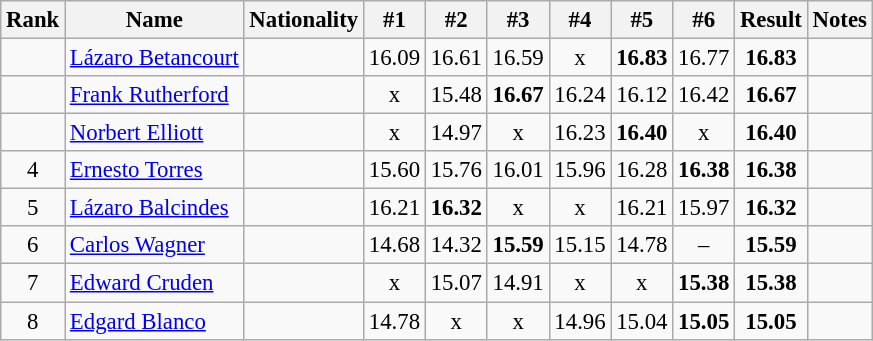<table class="wikitable sortable" style="text-align:center;font-size:95%">
<tr>
<th>Rank</th>
<th>Name</th>
<th>Nationality</th>
<th>#1</th>
<th>#2</th>
<th>#3</th>
<th>#4</th>
<th>#5</th>
<th>#6</th>
<th>Result</th>
<th>Notes</th>
</tr>
<tr>
<td></td>
<td align=left><a href='#'>Lázaro Betancourt</a></td>
<td align=left></td>
<td>16.09</td>
<td>16.61</td>
<td>16.59</td>
<td>x</td>
<td><strong>16.83</strong></td>
<td>16.77</td>
<td><strong>16.83</strong></td>
<td></td>
</tr>
<tr>
<td></td>
<td align=left><a href='#'>Frank Rutherford</a></td>
<td align=left></td>
<td>x</td>
<td>15.48</td>
<td><strong>16.67</strong></td>
<td>16.24</td>
<td>16.12</td>
<td>16.42</td>
<td><strong>16.67</strong></td>
<td></td>
</tr>
<tr>
<td></td>
<td align=left><a href='#'>Norbert Elliott</a></td>
<td align=left></td>
<td>x</td>
<td>14.97</td>
<td>x</td>
<td>16.23</td>
<td><strong>16.40</strong></td>
<td>x</td>
<td><strong>16.40</strong></td>
<td></td>
</tr>
<tr>
<td>4</td>
<td align=left><a href='#'>Ernesto Torres</a></td>
<td align=left></td>
<td>15.60</td>
<td>15.76</td>
<td>16.01</td>
<td>15.96</td>
<td>16.28</td>
<td><strong>16.38</strong></td>
<td><strong>16.38</strong></td>
<td></td>
</tr>
<tr>
<td>5</td>
<td align=left><a href='#'>Lázaro Balcindes</a></td>
<td align=left></td>
<td>16.21</td>
<td><strong>16.32</strong></td>
<td>x</td>
<td>x</td>
<td>16.21</td>
<td>15.97</td>
<td><strong>16.32</strong></td>
<td></td>
</tr>
<tr>
<td>6</td>
<td align=left><a href='#'>Carlos Wagner</a></td>
<td align=left></td>
<td>14.68</td>
<td>14.32</td>
<td><strong>15.59</strong></td>
<td>15.15</td>
<td>14.78</td>
<td>–</td>
<td><strong>15.59</strong></td>
<td></td>
</tr>
<tr>
<td>7</td>
<td align=left><a href='#'>Edward Cruden</a></td>
<td align=left></td>
<td>x</td>
<td>15.07</td>
<td>14.91</td>
<td>x</td>
<td>x</td>
<td><strong>15.38</strong></td>
<td><strong>15.38</strong></td>
<td></td>
</tr>
<tr>
<td>8</td>
<td align=left><a href='#'>Edgard Blanco</a></td>
<td align=left></td>
<td>14.78</td>
<td>x</td>
<td>x</td>
<td>14.96</td>
<td>15.04</td>
<td><strong>15.05</strong></td>
<td><strong>15.05</strong></td>
<td></td>
</tr>
</table>
